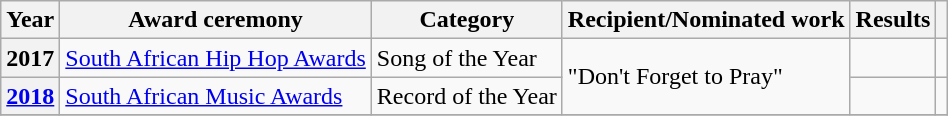<table class="wikitable plainrowheaders">
<tr>
<th>Year</th>
<th>Award ceremony</th>
<th>Category</th>
<th>Recipient/Nominated work</th>
<th>Results</th>
<th></th>
</tr>
<tr>
<th scope="row">2017</th>
<td><a href='#'>South African Hip Hop Awards</a></td>
<td>Song of the Year</td>
<td rowspan="2">"Don't Forget to Pray"</td>
<td></td>
<td></td>
</tr>
<tr>
<th scope="row"><a href='#'>2018</a></th>
<td><a href='#'>South African Music Awards</a></td>
<td>Record of the Year</td>
<td></td>
<td></td>
</tr>
<tr>
</tr>
</table>
